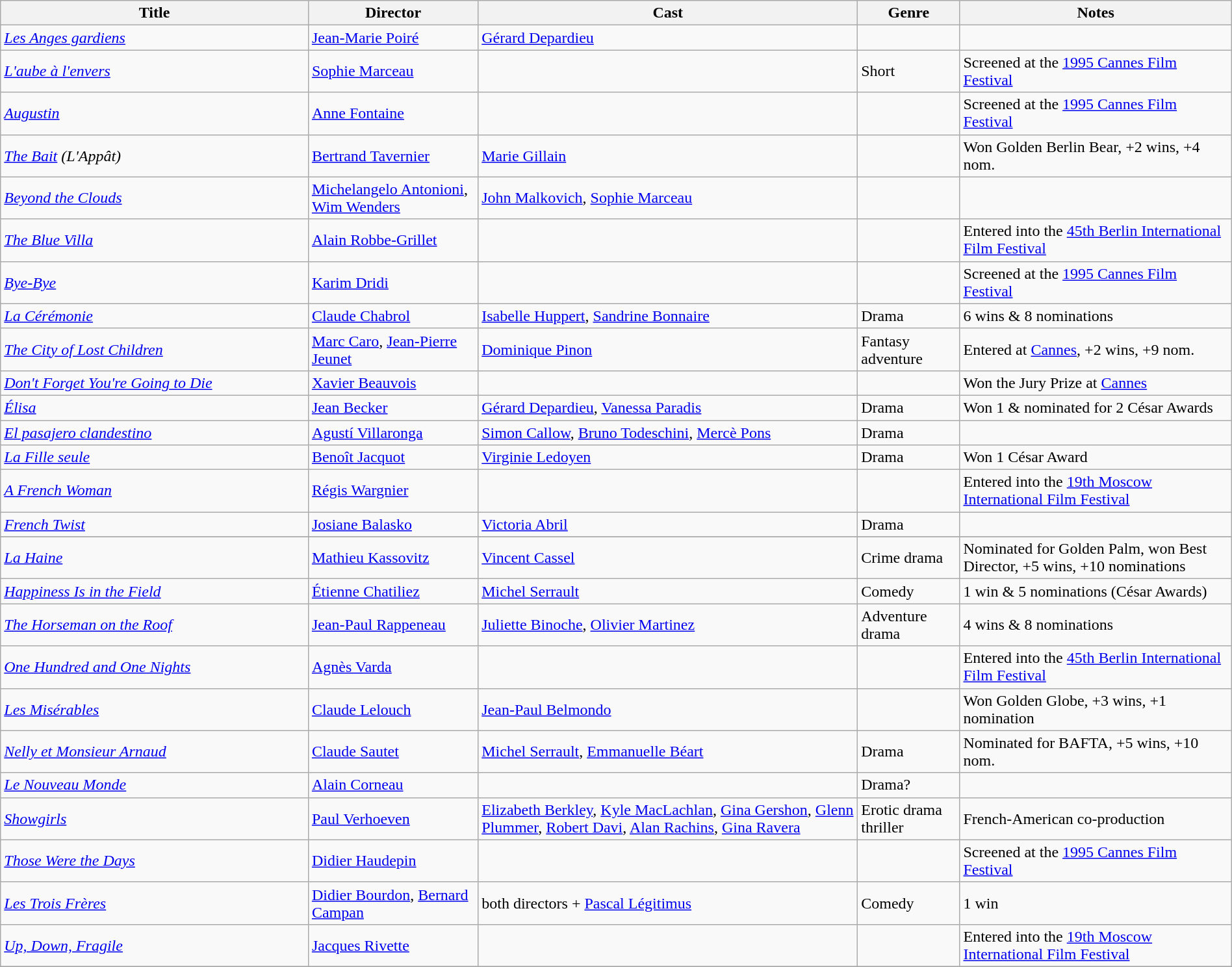<table class="wikitable sortable" width="100%">
<tr>
<th style="width: 25%;">Title</th>
<th>Director</th>
<th>Cast</th>
<th>Genre</th>
<th>Notes</th>
</tr>
<tr>
<td><em><a href='#'>Les Anges gardiens</a></em></td>
<td><a href='#'>Jean-Marie Poiré</a></td>
<td><a href='#'>Gérard Depardieu</a></td>
<td></td>
<td></td>
</tr>
<tr>
<td><em><a href='#'>L'aube à l'envers</a></em></td>
<td><a href='#'>Sophie Marceau</a></td>
<td></td>
<td>Short</td>
<td>Screened at the <a href='#'>1995 Cannes Film Festival</a></td>
</tr>
<tr>
<td><em><a href='#'>Augustin</a></em></td>
<td><a href='#'>Anne Fontaine</a></td>
<td></td>
<td></td>
<td>Screened at the <a href='#'>1995 Cannes Film Festival</a></td>
</tr>
<tr>
<td><em><a href='#'>The Bait</a> (L'Appât)</em></td>
<td><a href='#'>Bertrand Tavernier</a></td>
<td><a href='#'>Marie Gillain</a></td>
<td></td>
<td>Won Golden Berlin Bear, +2 wins, +4 nom.</td>
</tr>
<tr>
<td><em><a href='#'>Beyond the Clouds</a></em></td>
<td><a href='#'>Michelangelo Antonioni</a>, <a href='#'>Wim Wenders</a></td>
<td><a href='#'>John Malkovich</a>, <a href='#'>Sophie Marceau</a></td>
<td></td>
<td></td>
</tr>
<tr>
<td><em><a href='#'>The Blue Villa</a></em></td>
<td><a href='#'>Alain Robbe-Grillet</a></td>
<td></td>
<td></td>
<td>Entered into the <a href='#'>45th Berlin International Film Festival</a></td>
</tr>
<tr>
<td><em><a href='#'>Bye-Bye</a></em></td>
<td><a href='#'>Karim Dridi</a></td>
<td></td>
<td></td>
<td>Screened at the <a href='#'>1995 Cannes Film Festival</a></td>
</tr>
<tr>
<td><em><a href='#'>La Cérémonie</a></em></td>
<td><a href='#'>Claude Chabrol</a></td>
<td><a href='#'>Isabelle Huppert</a>, <a href='#'>Sandrine Bonnaire</a></td>
<td>Drama</td>
<td>6 wins & 8 nominations</td>
</tr>
<tr>
<td><em><a href='#'>The City of Lost Children</a></em></td>
<td><a href='#'>Marc Caro</a>, <a href='#'>Jean-Pierre Jeunet</a></td>
<td><a href='#'>Dominique Pinon</a></td>
<td>Fantasy adventure</td>
<td>Entered at <a href='#'>Cannes</a>, +2 wins, +9 nom.</td>
</tr>
<tr>
<td><em><a href='#'>Don't Forget You're Going to Die</a></em></td>
<td><a href='#'>Xavier Beauvois</a></td>
<td></td>
<td></td>
<td>Won the Jury Prize at <a href='#'>Cannes</a></td>
</tr>
<tr>
<td><em><a href='#'>Élisa</a></em></td>
<td><a href='#'>Jean Becker</a></td>
<td><a href='#'>Gérard Depardieu</a>, <a href='#'>Vanessa Paradis</a></td>
<td>Drama</td>
<td>Won 1 & nominated for 2 César Awards</td>
</tr>
<tr>
<td><em><a href='#'>El pasajero clandestino</a></em></td>
<td><a href='#'>Agustí Villaronga</a></td>
<td><a href='#'>Simon Callow</a>, <a href='#'>Bruno Todeschini</a>, <a href='#'>Mercè Pons</a></td>
<td>Drama</td>
<td></td>
</tr>
<tr>
<td><em><a href='#'>La Fille seule</a></em></td>
<td><a href='#'>Benoît Jacquot</a></td>
<td><a href='#'>Virginie Ledoyen</a></td>
<td>Drama</td>
<td>Won 1 César Award</td>
</tr>
<tr>
<td><em><a href='#'>A French Woman</a></em></td>
<td><a href='#'>Régis Wargnier</a></td>
<td></td>
<td></td>
<td>Entered into the <a href='#'>19th Moscow International Film Festival</a></td>
</tr>
<tr>
<td><em><a href='#'>French Twist</a></em></td>
<td><a href='#'>Josiane Balasko</a></td>
<td><a href='#'>Victoria Abril</a></td>
<td>Drama</td>
<td></td>
</tr>
<tr>
</tr>
<tr>
<td><em><a href='#'>La Haine</a></em></td>
<td><a href='#'>Mathieu Kassovitz</a></td>
<td><a href='#'>Vincent Cassel</a></td>
<td>Crime drama</td>
<td>Nominated for Golden Palm, won Best Director, +5 wins, +10 nominations</td>
</tr>
<tr>
<td><em><a href='#'>Happiness Is in the Field</a></em></td>
<td><a href='#'>Étienne Chatiliez</a></td>
<td><a href='#'>Michel Serrault</a></td>
<td>Comedy</td>
<td>1 win & 5 nominations (César Awards)</td>
</tr>
<tr>
<td><em><a href='#'>The Horseman on the Roof</a></em></td>
<td><a href='#'>Jean-Paul Rappeneau</a></td>
<td><a href='#'>Juliette Binoche</a>, <a href='#'>Olivier Martinez</a></td>
<td>Adventure drama</td>
<td>4 wins & 8 nominations</td>
</tr>
<tr>
<td><em><a href='#'>One Hundred and One Nights</a></em></td>
<td><a href='#'>Agnès Varda</a></td>
<td></td>
<td></td>
<td>Entered into the <a href='#'>45th Berlin International Film Festival</a></td>
</tr>
<tr>
<td><em><a href='#'>Les Misérables</a></em></td>
<td><a href='#'>Claude Lelouch</a></td>
<td><a href='#'>Jean-Paul Belmondo</a></td>
<td></td>
<td>Won Golden Globe, +3 wins, +1 nomination</td>
</tr>
<tr>
<td><em><a href='#'>Nelly et Monsieur Arnaud</a></em></td>
<td><a href='#'>Claude Sautet</a></td>
<td><a href='#'>Michel Serrault</a>, <a href='#'>Emmanuelle Béart</a></td>
<td>Drama</td>
<td>Nominated for BAFTA, +5 wins, +10 nom.</td>
</tr>
<tr>
<td><em><a href='#'>Le Nouveau Monde</a></em></td>
<td><a href='#'>Alain Corneau</a></td>
<td></td>
<td>Drama?</td>
<td></td>
</tr>
<tr>
<td><em><a href='#'>Showgirls</a></em></td>
<td><a href='#'>Paul Verhoeven</a></td>
<td><a href='#'>Elizabeth Berkley</a>, <a href='#'>Kyle MacLachlan</a>, <a href='#'>Gina Gershon</a>, <a href='#'>Glenn Plummer</a>, <a href='#'>Robert Davi</a>, <a href='#'>Alan Rachins</a>, <a href='#'>Gina Ravera</a></td>
<td>Erotic drama thriller</td>
<td>French-American co-production</td>
</tr>
<tr>
<td><em><a href='#'>Those Were the Days</a></em></td>
<td><a href='#'>Didier Haudepin</a></td>
<td></td>
<td></td>
<td>Screened at the <a href='#'>1995 Cannes Film Festival</a></td>
</tr>
<tr>
<td><em><a href='#'>Les Trois Frères</a></em></td>
<td><a href='#'>Didier Bourdon</a>, <a href='#'>Bernard Campan</a></td>
<td>both directors + <a href='#'>Pascal Légitimus</a></td>
<td>Comedy</td>
<td>1 win</td>
</tr>
<tr>
<td><em><a href='#'>Up, Down, Fragile</a></em></td>
<td><a href='#'>Jacques Rivette</a></td>
<td></td>
<td></td>
<td>Entered into the <a href='#'>19th Moscow International Film Festival</a></td>
</tr>
<tr>
</tr>
</table>
